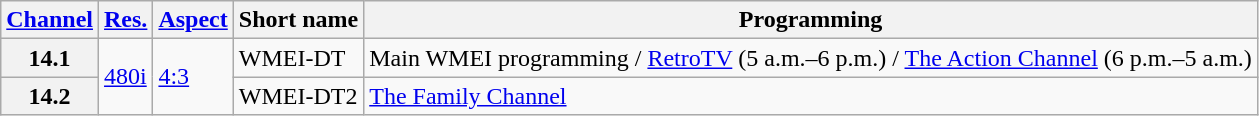<table class="wikitable">
<tr>
<th scope = "col"><a href='#'>Channel</a></th>
<th scope = "col"><a href='#'>Res.</a></th>
<th scope = "col"><a href='#'>Aspect</a></th>
<th scope = "col">Short name</th>
<th scope = "col">Programming</th>
</tr>
<tr>
<th scope = "row">14.1</th>
<td rowspan=2><a href='#'>480i</a></td>
<td rowspan=2><a href='#'>4:3</a></td>
<td>WMEI-DT</td>
<td>Main WMEI programming / <a href='#'>RetroTV</a> (5 a.m.–6 p.m.) / <a href='#'>The Action Channel</a> (6 p.m.–5 a.m.)</td>
</tr>
<tr>
<th scope = "row">14.2</th>
<td>WMEI-DT2</td>
<td><a href='#'>The Family Channel</a></td>
</tr>
</table>
